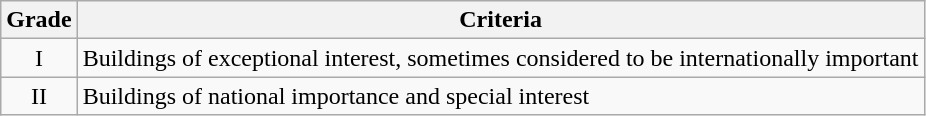<table class="wikitable">
<tr>
<th>Grade</th>
<th>Criteria</th>
</tr>
<tr>
<td align="center" >I</td>
<td>Buildings of exceptional interest, sometimes considered to be internationally important</td>
</tr>
<tr>
<td align="center" >II</td>
<td>Buildings of national importance and special interest</td>
</tr>
</table>
